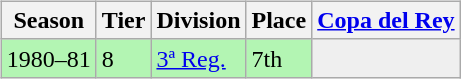<table>
<tr>
<td valign="top" width=0%><br><table class="wikitable">
<tr style="background:#f0f6fa;">
<th>Season</th>
<th>Tier</th>
<th>Division</th>
<th>Place</th>
<th><a href='#'>Copa del Rey</a></th>
</tr>
<tr>
<td style="background:#B3F5B3;">1980–81</td>
<td style="background:#B3F5B3;">8</td>
<td style="background:#B3F5B3;"><a href='#'>3ª Reg.</a></td>
<td style="background:#B3F5B3;">7th</td>
<th style="background:#efefef;"></th>
</tr>
</table>
</td>
</tr>
</table>
